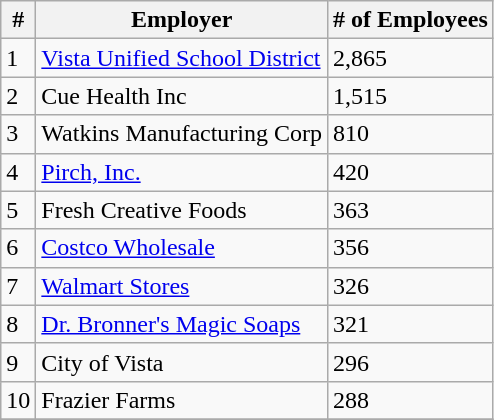<table class="wikitable sortable" border="1">
<tr>
<th>#</th>
<th>Employer</th>
<th># of Employees</th>
</tr>
<tr>
<td>1</td>
<td><a href='#'>Vista Unified School District</a></td>
<td>2,865</td>
</tr>
<tr>
<td>2</td>
<td>Cue Health Inc</td>
<td>1,515</td>
</tr>
<tr>
<td>3</td>
<td>Watkins Manufacturing Corp</td>
<td>810</td>
</tr>
<tr>
<td>4</td>
<td><a href='#'>Pirch, Inc.</a></td>
<td>420</td>
</tr>
<tr>
<td>5</td>
<td>Fresh Creative Foods</td>
<td>363</td>
</tr>
<tr>
<td>6</td>
<td><a href='#'>Costco Wholesale</a></td>
<td>356</td>
</tr>
<tr>
<td>7</td>
<td><a href='#'>Walmart Stores</a></td>
<td>326</td>
</tr>
<tr>
<td>8</td>
<td><a href='#'>Dr. Bronner's Magic Soaps</a></td>
<td>321</td>
</tr>
<tr>
<td>9</td>
<td>City of Vista</td>
<td>296</td>
</tr>
<tr>
<td>10</td>
<td>Frazier Farms</td>
<td>288</td>
</tr>
<tr>
</tr>
</table>
